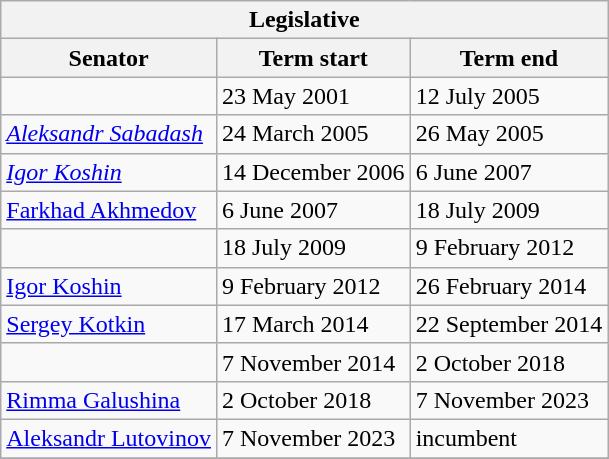<table class="wikitable sortable">
<tr>
<th colspan=3>Legislative</th>
</tr>
<tr>
<th>Senator</th>
<th>Term start</th>
<th>Term end</th>
</tr>
<tr>
<td></td>
<td>23 May 2001</td>
<td>12 July 2005</td>
</tr>
<tr>
<td><em><a href='#'>Aleksandr Sabadash</a></em></td>
<td>24 March 2005</td>
<td>26 May 2005</td>
</tr>
<tr>
<td><em><a href='#'>Igor Koshin</a></em></td>
<td>14 December 2006</td>
<td>6 June 2007</td>
</tr>
<tr>
<td><a href='#'>Farkhad Akhmedov</a></td>
<td>6 June 2007</td>
<td>18 July 2009</td>
</tr>
<tr>
<td></td>
<td>18 July 2009</td>
<td>9 February 2012</td>
</tr>
<tr>
<td><a href='#'>Igor Koshin</a></td>
<td>9 February 2012</td>
<td>26 February 2014</td>
</tr>
<tr>
<td><a href='#'>Sergey Kotkin</a></td>
<td>17 March 2014</td>
<td>22 September 2014</td>
</tr>
<tr>
<td></td>
<td>7 November 2014</td>
<td>2 October 2018</td>
</tr>
<tr>
<td><a href='#'>Rimma Galushina</a></td>
<td>2 October 2018</td>
<td>7 November 2023</td>
</tr>
<tr>
<td><a href='#'>Aleksandr Lutovinov</a></td>
<td>7 November 2023</td>
<td>incumbent</td>
</tr>
<tr>
</tr>
</table>
